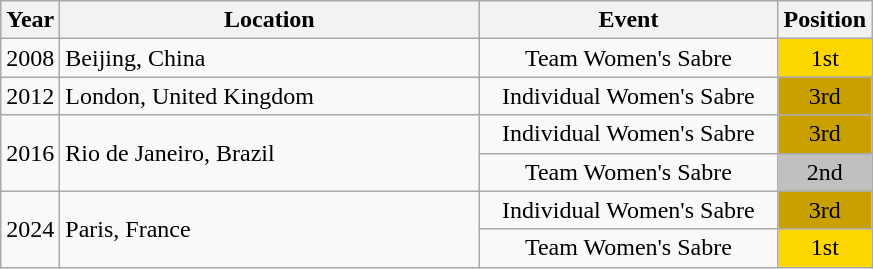<table class="wikitable" style="text-align:center;">
<tr>
<th>Year</th>
<th style="width:17em">Location</th>
<th style="width:12em">Event</th>
<th>Position</th>
</tr>
<tr>
<td>2008</td>
<td rowspan="1" align="left"> Beijing, China</td>
<td>Team Women's Sabre</td>
<td bgcolor="gold">1st</td>
</tr>
<tr>
<td rowspan="1">2012</td>
<td rowspan="1" align="left"> London, United Kingdom</td>
<td>Individual Women's Sabre</td>
<td bgcolor="caramel">3rd</td>
</tr>
<tr>
<td rowspan="2">2016</td>
<td rowspan="2" align="left"> Rio de Janeiro, Brazil</td>
<td>Individual Women's Sabre</td>
<td bgcolor="caramel">3rd</td>
</tr>
<tr>
<td>Team Women's Sabre</td>
<td bgcolor="silver">2nd</td>
</tr>
<tr>
<td rowspan="2">2024</td>
<td rowspan="2" align="left"> Paris, France</td>
<td>Individual Women's Sabre</td>
<td bgcolor="caramel">3rd</td>
</tr>
<tr>
<td>Team Women's Sabre</td>
<td bgcolor="gold">1st</td>
</tr>
</table>
